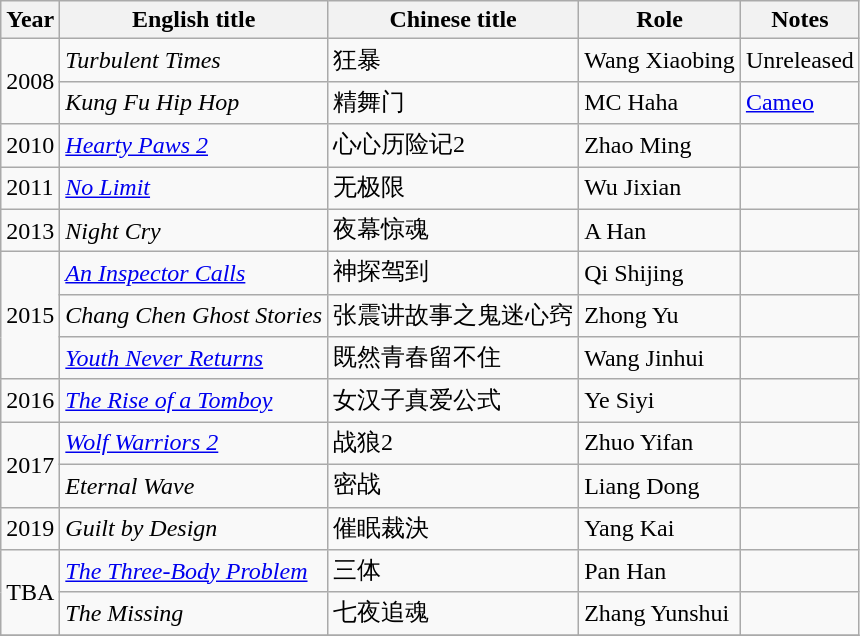<table class="wikitable">
<tr>
<th>Year</th>
<th>English title</th>
<th>Chinese title</th>
<th>Role</th>
<th>Notes</th>
</tr>
<tr>
<td rowspan=2>2008</td>
<td><em>Turbulent Times</em></td>
<td>狂暴</td>
<td>Wang Xiaobing</td>
<td>Unreleased</td>
</tr>
<tr>
<td><em>Kung Fu Hip Hop</em></td>
<td>精舞门</td>
<td>MC Haha</td>
<td><a href='#'>Cameo</a></td>
</tr>
<tr>
<td>2010</td>
<td><em><a href='#'>Hearty Paws 2</a></em></td>
<td>心心历险记2</td>
<td>Zhao Ming</td>
<td></td>
</tr>
<tr>
<td>2011</td>
<td><em><a href='#'>No Limit</a></em></td>
<td>无极限</td>
<td>Wu Jixian</td>
<td></td>
</tr>
<tr>
<td>2013</td>
<td><em>Night Cry</em></td>
<td>夜幕惊魂</td>
<td>A Han</td>
<td></td>
</tr>
<tr>
<td rowspan=3>2015</td>
<td><em><a href='#'>An Inspector Calls</a></em></td>
<td>神探驾到</td>
<td>Qi Shijing</td>
<td></td>
</tr>
<tr>
<td><em>Chang Chen Ghost Stories</em></td>
<td>张震讲故事之鬼迷心窍</td>
<td>Zhong Yu</td>
<td></td>
</tr>
<tr>
<td><em><a href='#'>Youth Never Returns</a></em></td>
<td>既然青春留不住</td>
<td>Wang Jinhui</td>
<td></td>
</tr>
<tr>
<td rowspan=1>2016</td>
<td><em><a href='#'>The Rise of a Tomboy</a></em></td>
<td>女汉子真爱公式</td>
<td>Ye Siyi</td>
<td></td>
</tr>
<tr>
<td rowspan=2>2017</td>
<td><em><a href='#'>Wolf Warriors 2</a></em></td>
<td>战狼2</td>
<td>Zhuo Yifan</td>
<td></td>
</tr>
<tr>
<td><em>Eternal Wave</em></td>
<td>密战</td>
<td>Liang Dong</td>
<td></td>
</tr>
<tr>
<td>2019</td>
<td><em>Guilt by Design</em></td>
<td>催眠裁決</td>
<td>Yang Kai</td>
<td></td>
</tr>
<tr>
<td rowspan=2>TBA</td>
<td><em><a href='#'>The Three-Body Problem</a></em></td>
<td>三体</td>
<td>Pan Han</td>
<td></td>
</tr>
<tr>
<td><em>The Missing</em></td>
<td>七夜追魂</td>
<td>Zhang Yunshui</td>
<td></td>
</tr>
<tr>
</tr>
</table>
